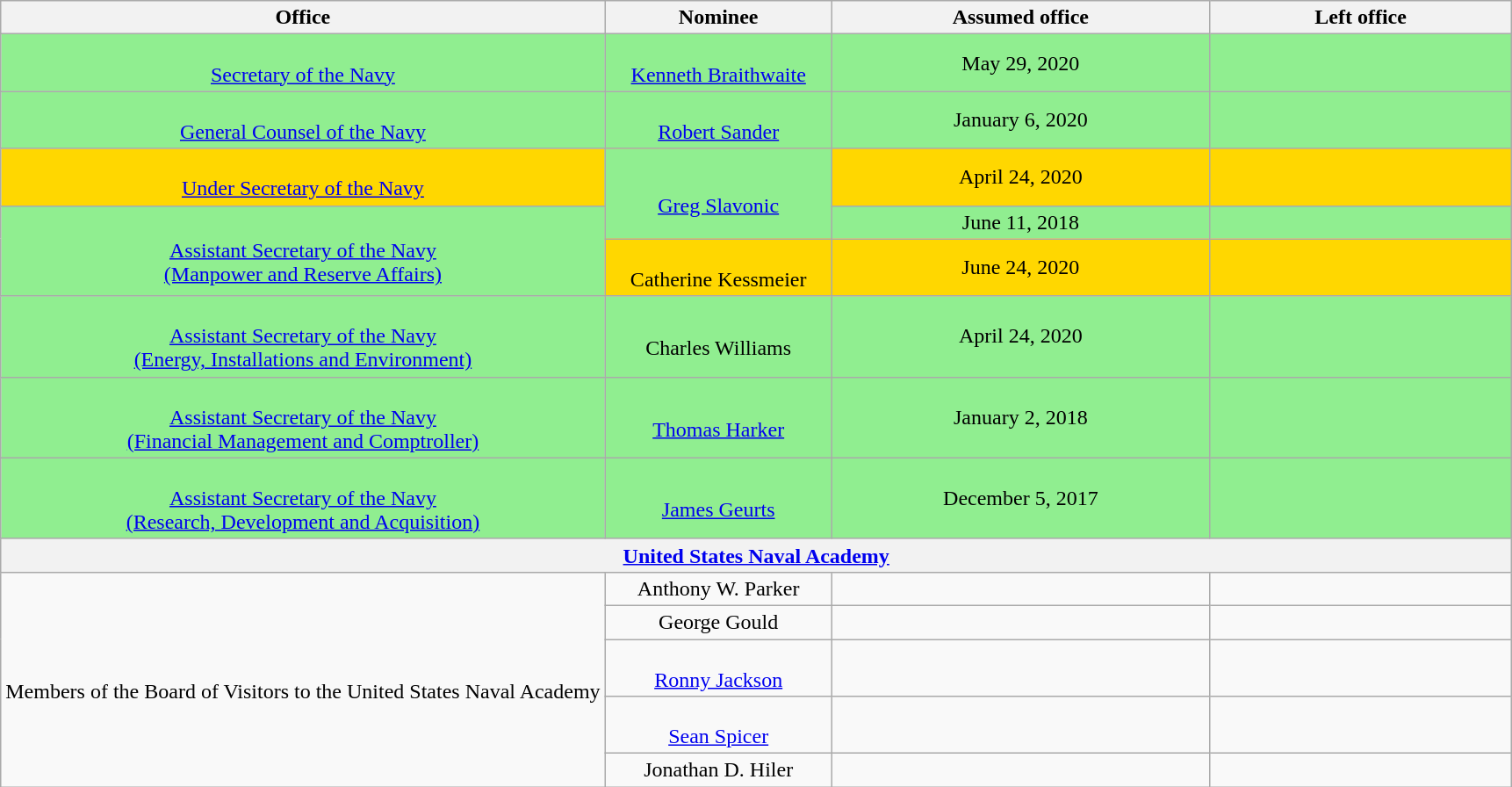<table class="wikitable sortable" style="text-align:center">
<tr>
<th style="width:40%;">Office</th>
<th style="width:15%;">Nominee</th>
<th style="width:25%;" data-sort- type="date">Assumed office</th>
<th style="width:20%;" data-sort- type="date">Left office</th>
</tr>
<tr style="background:lightgreen;">
<td><br><a href='#'>Secretary of the Navy</a></td>
<td><br><a href='#'>Kenneth Braithwaite</a></td>
<td>May 29, 2020<br></td>
<td></td>
</tr>
<tr style="background:lightgreen;">
<td><br><a href='#'>General Counsel of the Navy</a></td>
<td><br><a href='#'>Robert Sander</a></td>
<td>January 6, 2020<br></td>
<td></td>
</tr>
<tr style="background:gold;">
<td><br><a href='#'>Under Secretary of the Navy</a></td>
<td rowspan="2" style="background:lightgreen;"><br><a href='#'>Greg Slavonic</a></td>
<td style="background:gold;">April 24, 2020</td>
<td style="background:gold;"></td>
</tr>
<tr style="background:lightgreen;">
<td rowspan="2"><br><a href='#'>Assistant Secretary of the Navy<br>(Manpower and Reserve Affairs)</a></td>
<td>June 11, 2018<br></td>
<td></td>
</tr>
<tr style="background:gold;">
<td><br>Catherine Kessmeier</td>
<td>June 24, 2020</td>
<td></td>
</tr>
<tr style="background:lightgreen;">
<td><br><a href='#'>Assistant Secretary of the Navy<br>(Energy, Installations and Environment)</a></td>
<td><br>Charles Williams</td>
<td>April 24, 2020<br></td>
<td></td>
</tr>
<tr style="background:lightgreen;">
<td><br><a href='#'>Assistant Secretary of the Navy<br>(Financial Management and Comptroller)</a></td>
<td><br><a href='#'>Thomas Harker</a></td>
<td>January 2, 2018<br></td>
<td></td>
</tr>
<tr style="background:lightgreen;">
<td><br><a href='#'>Assistant Secretary of the Navy<br>(Research, Development and Acquisition)</a></td>
<td><br><a href='#'>James Geurts</a></td>
<td>December 5, 2017<br></td>
<td></td>
</tr>
<tr>
<th colspan="4"><a href='#'>United States Naval Academy</a></th>
</tr>
<tr>
<td rowspan="5"><br>Members of the Board of Visitors to the United States Naval Academy</td>
<td>Anthony W. Parker</td>
<td></td>
<td></td>
</tr>
<tr>
<td>George Gould</td>
<td></td>
</tr>
<tr>
<td><br><a href='#'>Ronny Jackson</a></td>
<td></td>
<td></td>
</tr>
<tr>
<td><br><a href='#'>Sean Spicer</a></td>
<td></td>
<td></td>
</tr>
<tr>
<td>Jonathan D. Hiler</td>
<td></td>
<td></td>
</tr>
</table>
